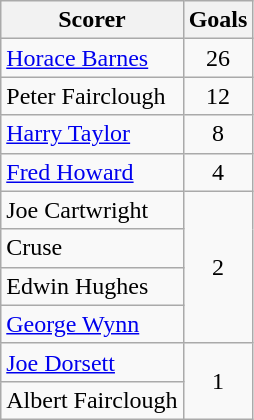<table class="wikitable">
<tr>
<th>Scorer</th>
<th>Goals</th>
</tr>
<tr>
<td> <a href='#'>Horace Barnes</a></td>
<td align=center>26</td>
</tr>
<tr>
<td>Peter Fairclough</td>
<td align=center>12</td>
</tr>
<tr>
<td> <a href='#'>Harry Taylor</a></td>
<td align=center>8</td>
</tr>
<tr>
<td> <a href='#'>Fred Howard</a></td>
<td align=center>4</td>
</tr>
<tr>
<td>Joe Cartwright</td>
<td rowspan="4" align=center>2</td>
</tr>
<tr>
<td>Cruse</td>
</tr>
<tr>
<td>Edwin Hughes</td>
</tr>
<tr>
<td> <a href='#'>George Wynn</a></td>
</tr>
<tr>
<td> <a href='#'>Joe Dorsett</a></td>
<td rowspan="2" align=center>1</td>
</tr>
<tr>
<td>Albert Fairclough</td>
</tr>
</table>
